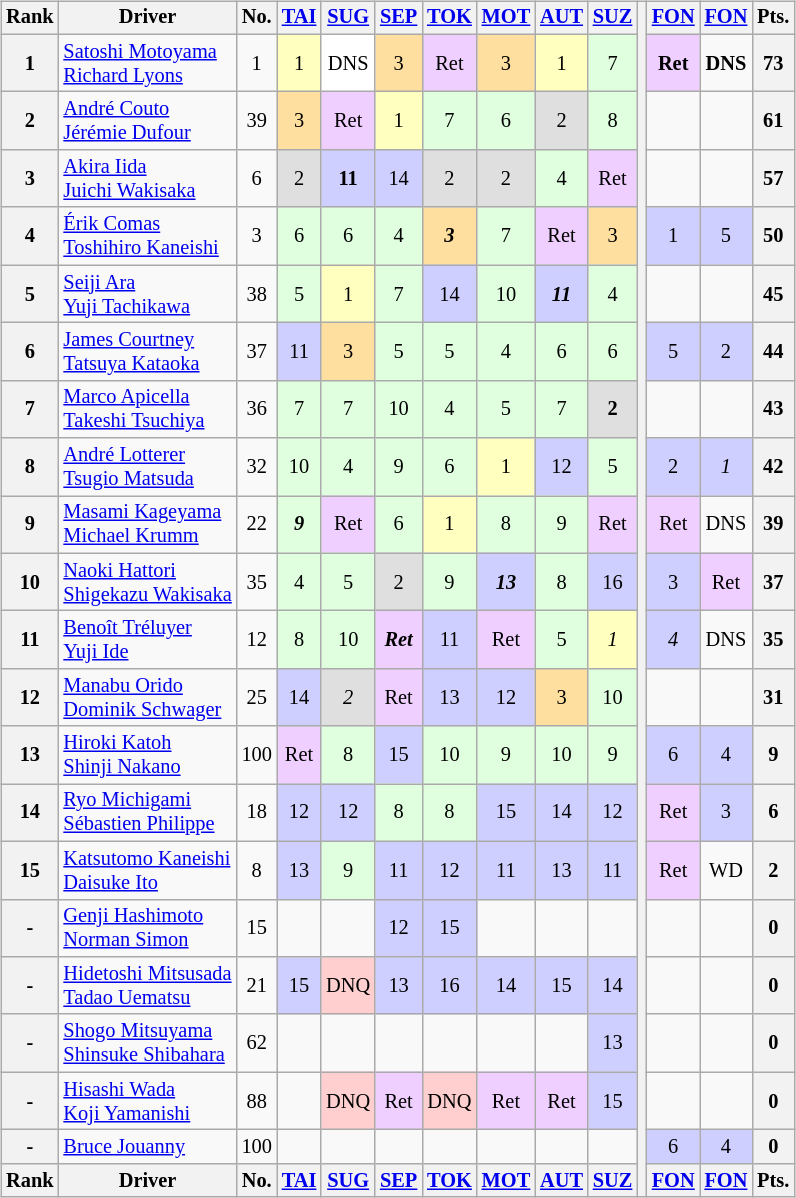<table>
<tr>
<td><br><table class="wikitable" style="font-size:85%; text-align:center">
<tr>
<th>Rank</th>
<th>Driver</th>
<th>No.</th>
<th><a href='#'>TAI</a><br></th>
<th><a href='#'>SUG</a><br></th>
<th><a href='#'>SEP</a><br></th>
<th><a href='#'>TOK</a><br></th>
<th><a href='#'>MOT</a><br></th>
<th><a href='#'>AUT</a><br></th>
<th><a href='#'>SUZ</a><br></th>
<th rowspan="22"></th>
<th><a href='#'>FON</a><br></th>
<th><a href='#'>FON</a><br></th>
<th>Pts.</th>
</tr>
<tr>
<th>1</th>
<td align="left"> <a href='#'>Satoshi Motoyama</a><br> <a href='#'>Richard Lyons</a></td>
<td>1</td>
<td style="background:#FFFFBF;">1</td>
<td style="background:#FFFFFF;">DNS</td>
<td style="background:#FFDF9F;">3</td>
<td style="background:#EFCFFF;">Ret</td>
<td style="background:#FFDF9F;">3</td>
<td style="background:#FFFFBF;">1</td>
<td style="background:#DFFFDF;">7</td>
<td style="background:#EFCFFF;"><strong>Ret</strong></td>
<td><strong>DNS</strong></td>
<th>73</th>
</tr>
<tr>
<th>2</th>
<td align="left"> <a href='#'>André Couto</a><br> <a href='#'>Jérémie Dufour</a></td>
<td>39</td>
<td style="background:#FFDF9F;">3</td>
<td style="background:#EFCFFF;">Ret</td>
<td style="background:#FFFFBF;">1</td>
<td style="background:#DFFFDF;">7</td>
<td style="background:#DFFFDF;">6</td>
<td style="background:#DFDFDF;">2</td>
<td style="background:#DFFFDF;">8</td>
<td></td>
<td></td>
<th>61</th>
</tr>
<tr>
<th>3</th>
<td align="left"> <a href='#'>Akira Iida</a><br> <a href='#'>Juichi Wakisaka</a></td>
<td>6</td>
<td style="background:#DFDFDF;">2</td>
<td style="background:#CFCFFF;"><strong>11</strong></td>
<td style="background:#CFCFFF;">14</td>
<td style="background:#DFDFDF;">2</td>
<td style="background:#DFDFDF;">2</td>
<td style="background:#DFFFDF;">4</td>
<td style="background:#EFCFFF;">Ret</td>
<td></td>
<td></td>
<th>57</th>
</tr>
<tr>
<th>4</th>
<td align="left"> <a href='#'>Érik Comas</a><br> <a href='#'>Toshihiro Kaneishi</a></td>
<td>3</td>
<td style="background:#DFFFDF;">6</td>
<td style="background:#DFFFDF;">6</td>
<td style="background:#DFFFDF;">4</td>
<td style="background:#FFDF9F;"><strong><em>3</em></strong></td>
<td style="background:#DFFFDF;">7</td>
<td style="background:#EFCFFF;">Ret</td>
<td style="background:#FFDF9F;">3</td>
<td style="background:#CFCFFF;">1</td>
<td style="background:#CFCFFF;">5</td>
<th>50</th>
</tr>
<tr>
<th>5</th>
<td align="left"> <a href='#'>Seiji Ara</a><br> <a href='#'>Yuji Tachikawa</a></td>
<td>38</td>
<td style="background:#DFFFDF;">5</td>
<td style="background:#FFFFBF;">1</td>
<td style="background:#DFFFDF;">7</td>
<td style="background:#CFCFFF;">14</td>
<td style="background:#DFFFDF;">10</td>
<td style="background:#CFCFFF;"><strong><em>11</em></strong></td>
<td style="background:#DFFFDF;">4</td>
<td></td>
<td></td>
<th>45</th>
</tr>
<tr>
<th>6</th>
<td align="left"> <a href='#'>James Courtney</a><br> <a href='#'>Tatsuya Kataoka</a></td>
<td>37</td>
<td style="background:#CFCFFF;">11</td>
<td style="background:#FFDF9F;">3</td>
<td style="background:#DFFFDF;">5</td>
<td style="background:#DFFFDF;">5</td>
<td style="background:#DFFFDF;">4</td>
<td style="background:#DFFFDF;">6</td>
<td style="background:#DFFFDF;">6</td>
<td style="background:#CFCFFF;">5</td>
<td style="background:#CFCFFF;">2</td>
<th>44</th>
</tr>
<tr>
<th>7</th>
<td align="left"> <a href='#'>Marco Apicella</a><br> <a href='#'>Takeshi Tsuchiya</a></td>
<td>36</td>
<td style="background:#DFFFDF;">7</td>
<td style="background:#DFFFDF;">7</td>
<td style="background:#DFFFDF;">10</td>
<td style="background:#DFFFDF;">4</td>
<td style="background:#DFFFDF;">5</td>
<td style="background:#DFFFDF;">7</td>
<td style="background:#DFDFDF;"><strong>2</strong></td>
<td></td>
<td></td>
<th>43</th>
</tr>
<tr>
<th>8</th>
<td align="left"> <a href='#'>André Lotterer</a><br> <a href='#'>Tsugio Matsuda</a></td>
<td>32</td>
<td style="background:#DFFFDF;">10</td>
<td style="background:#DFFFDF;">4</td>
<td style="background:#DFFFDF;">9</td>
<td style="background:#DFFFDF;">6</td>
<td style="background:#FFFFBF;">1</td>
<td style="background:#CFCFFF;">12</td>
<td style="background:#DFFFDF;">5</td>
<td style="background:#CFCFFF;">2</td>
<td style="background:#CFCFFF;"><em>1</em></td>
<th>42</th>
</tr>
<tr>
<th>9</th>
<td align="left"> <a href='#'>Masami Kageyama</a><br> <a href='#'>Michael Krumm</a></td>
<td>22</td>
<td style="background:#DFFFDF;"><strong><em>9</em></strong></td>
<td style="background:#EFCFFF;">Ret</td>
<td style="background:#DFFFDF;">6</td>
<td style="background:#FFFFBF;">1</td>
<td style="background:#DFFFDF;">8</td>
<td style="background:#DFFFDF;">9</td>
<td style="background:#EFCFFF;">Ret</td>
<td style="background:#EFCFFF;">Ret</td>
<td>DNS</td>
<th>39</th>
</tr>
<tr>
<th>10</th>
<td align="left"> <a href='#'>Naoki Hattori</a><br> <a href='#'>Shigekazu Wakisaka</a></td>
<td>35</td>
<td style="background:#DFFFDF;">4</td>
<td style="background:#DFFFDF;">5</td>
<td style="background:#DFDFDF;">2</td>
<td style="background:#DFFFDF;">9</td>
<td style="background:#CFCFFF;"><strong><em>13</em></strong></td>
<td style="background:#DFFFDF;">8</td>
<td style="background:#CFCFFF;">16</td>
<td style="background:#CFCFFF;">3</td>
<td style="background:#EFCFFF;">Ret</td>
<th>37</th>
</tr>
<tr>
<th>11</th>
<td align="left"> <a href='#'>Benoît Tréluyer</a><br> <a href='#'>Yuji Ide</a></td>
<td>12</td>
<td style="background:#DFFFDF;">8</td>
<td style="background:#DFFFDF;">10</td>
<td style="background:#EFCFFF;"><strong><em>Ret</em></strong></td>
<td style="background:#CFCFFF;">11</td>
<td style="background:#EFCFFF;">Ret</td>
<td style="background:#DFFFDF;">5</td>
<td style="background:#FFFFBF;"><em>1</em></td>
<td style="background:#CFCFFF;"><em>4</em></td>
<td>DNS</td>
<th>35</th>
</tr>
<tr>
<th>12</th>
<td align="left"> <a href='#'>Manabu Orido</a><br> <a href='#'>Dominik Schwager</a></td>
<td>25</td>
<td style="background:#CFCFFF;">14</td>
<td style="background:#DFDFDF;"><em>2</em></td>
<td style="background:#EFCFFF;">Ret</td>
<td style="background:#CFCFFF;">13</td>
<td style="background:#CFCFFF;">12</td>
<td style="background:#FFDF9F;">3</td>
<td style="background:#DFFFDF;">10</td>
<td></td>
<td></td>
<th>31</th>
</tr>
<tr>
<th>13</th>
<td align="left"> <a href='#'>Hiroki Katoh</a><br> <a href='#'>Shinji Nakano</a></td>
<td>100</td>
<td style="background:#EFCFFF;">Ret</td>
<td style="background:#DFFFDF;">8</td>
<td style="background:#CFCFFF;">15</td>
<td style="background:#DFFFDF;">10</td>
<td style="background:#DFFFDF;">9</td>
<td style="background:#DFFFDF;">10</td>
<td style="background:#DFFFDF;">9</td>
<td style="background:#CFCFFF;">6</td>
<td style="background:#CFCFFF;">4</td>
<th>9</th>
</tr>
<tr>
<th>14</th>
<td align="left"> <a href='#'>Ryo Michigami</a><br> <a href='#'>Sébastien Philippe</a></td>
<td>18</td>
<td style="background:#CFCFFF;">12</td>
<td style="background:#CFCFFF;">12</td>
<td style="background:#DFFFDF;">8</td>
<td style="background:#DFFFDF;">8</td>
<td style="background:#CFCFFF;">15</td>
<td style="background:#CFCFFF;">14</td>
<td style="background:#CFCFFF;">12</td>
<td style="background:#EFCFFF;">Ret</td>
<td style="background:#CFCFFF;">3</td>
<th>6</th>
</tr>
<tr>
<th>15</th>
<td align="left"> <a href='#'>Katsutomo Kaneishi</a><br> <a href='#'>Daisuke Ito</a></td>
<td>8</td>
<td style="background:#CFCFFF;">13</td>
<td style="background:#DFFFDF;">9</td>
<td style="background:#CFCFFF;">11</td>
<td style="background:#CFCFFF;">12</td>
<td style="background:#CFCFFF;">11</td>
<td style="background:#CFCFFF;">13</td>
<td style="background:#CFCFFF;">11</td>
<td style="background:#EFCFFF;">Ret</td>
<td>WD</td>
<th>2</th>
</tr>
<tr>
<th>-</th>
<td align="left"> <a href='#'>Genji Hashimoto</a><br> <a href='#'>Norman Simon</a></td>
<td>15</td>
<td></td>
<td></td>
<td style="background:#CFCFFF;">12</td>
<td style="background:#CFCFFF;">15</td>
<td></td>
<td></td>
<td></td>
<td></td>
<td></td>
<th>0</th>
</tr>
<tr>
<th>-</th>
<td align="left"> <a href='#'>Hidetoshi Mitsusada</a><br> <a href='#'>Tadao Uematsu</a></td>
<td>21</td>
<td style="background:#CFCFFF;">15</td>
<td style="background:#FFCFCF;">DNQ</td>
<td style="background:#CFCFFF;">13</td>
<td style="background:#CFCFFF;">16</td>
<td style="background:#CFCFFF;">14</td>
<td style="background:#CFCFFF;">15</td>
<td style="background:#CFCFFF;">14</td>
<td></td>
<td></td>
<th>0</th>
</tr>
<tr>
<th>-</th>
<td align="left"> <a href='#'>Shogo Mitsuyama</a><br> <a href='#'>Shinsuke Shibahara</a></td>
<td>62</td>
<td></td>
<td></td>
<td></td>
<td></td>
<td></td>
<td></td>
<td style="background:#CFCFFF;">13</td>
<td></td>
<td></td>
<th>0</th>
</tr>
<tr>
<th>-</th>
<td align="left"> <a href='#'>Hisashi Wada</a><br> <a href='#'>Koji Yamanishi</a></td>
<td>88</td>
<td></td>
<td style="background:#FFCFCF;">DNQ</td>
<td style="background:#EFCFFF;">Ret</td>
<td style="background:#FFCFCF;">DNQ</td>
<td style="background:#EFCFFF;">Ret</td>
<td style="background:#EFCFFF;">Ret</td>
<td style="background:#CFCFFF;">15</td>
<td></td>
<td></td>
<th>0</th>
</tr>
<tr>
<th>-</th>
<td align="left"> <a href='#'>Bruce Jouanny</a></td>
<td>100</td>
<td></td>
<td></td>
<td></td>
<td></td>
<td></td>
<td></td>
<td></td>
<td style="background:#CFCFFF;">6</td>
<td style="background:#CFCFFF;">4</td>
<th>0</th>
</tr>
<tr>
<th>Rank</th>
<th>Driver</th>
<th>No.</th>
<th><a href='#'>TAI</a><br></th>
<th><a href='#'>SUG</a><br></th>
<th><a href='#'>SEP</a><br></th>
<th><a href='#'>TOK</a><br></th>
<th><a href='#'>MOT</a><br></th>
<th><a href='#'>AUT</a><br></th>
<th><a href='#'>SUZ</a><br></th>
<th><a href='#'>FON</a><br></th>
<th><a href='#'>FON</a><br></th>
<th>Pts.</th>
</tr>
</table>
</td>
<td valign="top"><br></td>
</tr>
</table>
